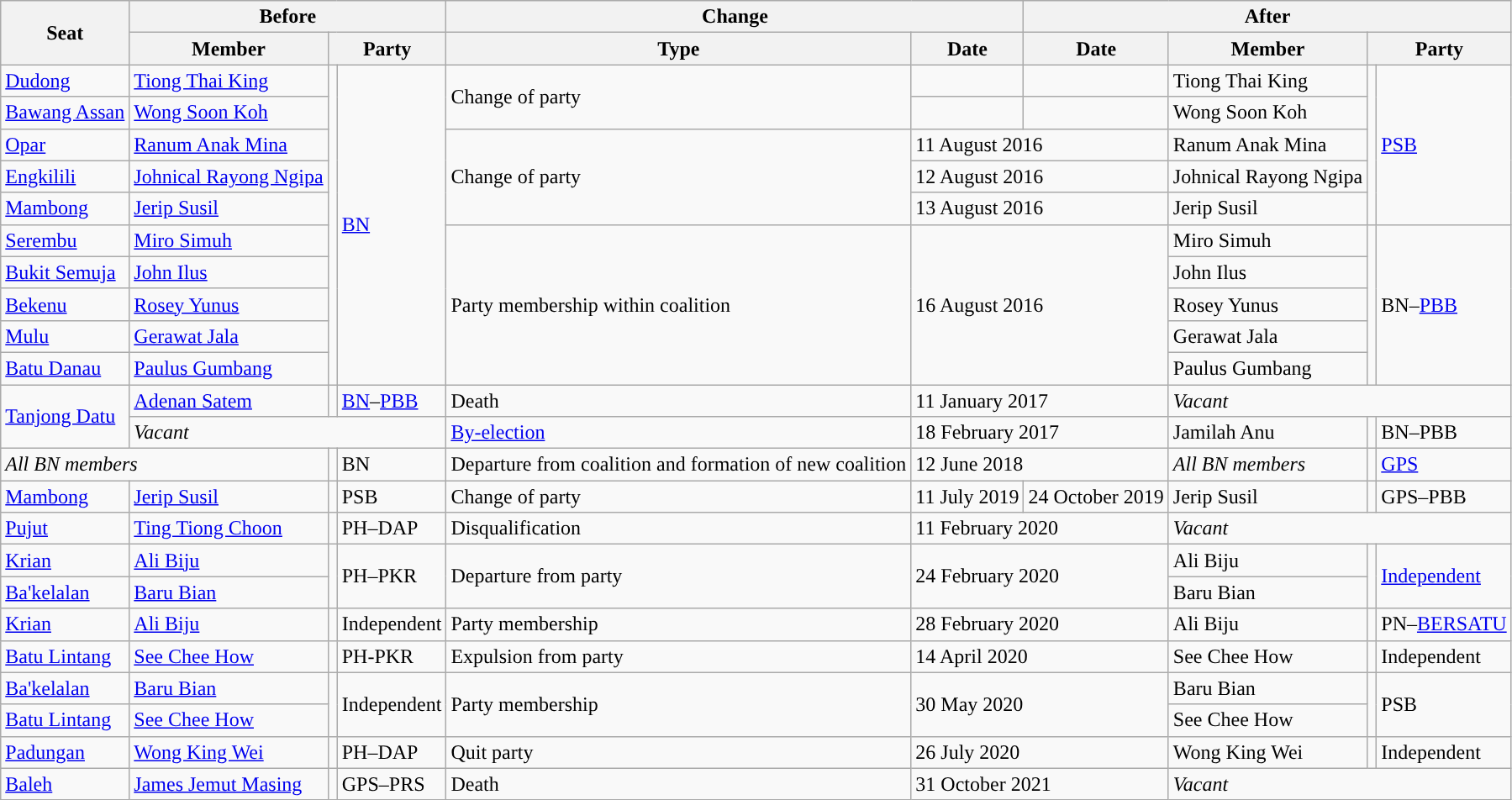<table class="wikitable sortable mw-collapsible mw-collapsed" style="border: none;">
<tr>
<th rowspan="2">Seat</th>
<th colspan="3">Before</th>
<th colspan="2">Change</th>
<th colspan="4">After</th>
</tr>
<tr>
<th>Member</th>
<th colspan="2">Party</th>
<th>Type</th>
<th>Date</th>
<th>Date</th>
<th>Member</th>
<th colspan="2">Party</th>
</tr>
<tr>
<td><a href='#'>Dudong</a></td>
<td><a href='#'>Tiong Thai King</a></td>
<td rowspan="10" style="background:"></td>
<td rowspan="10"><a href='#'>BN</a></td>
<td rowspan="2">Change of party</td>
<td></td>
<td></td>
<td>Tiong Thai King</td>
<td rowspan="5" style="background:"></td>
<td rowspan="5"><a href='#'>PSB</a></td>
</tr>
<tr>
<td><a href='#'>Bawang Assan</a></td>
<td><a href='#'>Wong Soon Koh</a></td>
<td></td>
<td></td>
<td>Wong Soon Koh</td>
</tr>
<tr>
<td><a href='#'>Opar</a></td>
<td><a href='#'>Ranum Anak Mina</a></td>
<td rowspan="3">Change of party</td>
<td colspan="2">11 August 2016</td>
<td>Ranum Anak Mina</td>
</tr>
<tr>
<td><a href='#'>Engkilili</a></td>
<td><a href='#'>Johnical Rayong Ngipa</a></td>
<td colspan="2">12 August 2016</td>
<td>Johnical Rayong Ngipa</td>
</tr>
<tr>
<td><a href='#'>Mambong</a></td>
<td><a href='#'>Jerip Susil</a></td>
<td colspan="2">13 August 2016</td>
<td>Jerip Susil</td>
</tr>
<tr>
<td><a href='#'>Serembu</a></td>
<td><a href='#'>Miro Simuh</a></td>
<td rowspan="5">Party membership within coalition</td>
<td colspan="2" rowspan="5">16 August 2016</td>
<td>Miro Simuh</td>
<td rowspan="5" style="background:"></td>
<td rowspan="5">BN–<a href='#'>PBB</a></td>
</tr>
<tr>
<td><a href='#'>Bukit Semuja</a></td>
<td><a href='#'>John Ilus</a></td>
<td>John Ilus</td>
</tr>
<tr>
<td><a href='#'>Bekenu</a></td>
<td><a href='#'>Rosey Yunus</a></td>
<td>Rosey Yunus</td>
</tr>
<tr>
<td><a href='#'>Mulu</a></td>
<td><a href='#'>Gerawat Jala</a></td>
<td>Gerawat Jala</td>
</tr>
<tr>
<td><a href='#'>Batu Danau</a></td>
<td><a href='#'>Paulus Gumbang</a></td>
<td>Paulus Gumbang</td>
</tr>
<tr>
<td rowspan="2"><a href='#'>Tanjong Datu</a></td>
<td><a href='#'>Adenan Satem</a></td>
<td style="background:"></td>
<td><a href='#'>BN</a>–<a href='#'>PBB</a></td>
<td>Death</td>
<td colspan="2">11 January 2017</td>
<td colspan="3"><em>Vacant</em></td>
</tr>
<tr>
<td colspan="3"><em>Vacant</em></td>
<td><a href='#'>By-election</a></td>
<td colspan="2">18 February 2017</td>
<td>Jamilah Anu</td>
<td style="background:"></td>
<td>BN–PBB</td>
</tr>
<tr>
<td colspan="2"><em>All BN members</em></td>
<td style="background:"></td>
<td>BN</td>
<td>Departure from coalition and formation of new coalition</td>
<td colspan="2">12 June 2018</td>
<td><em>All BN members</em></td>
<td style="background:"></td>
<td><a href='#'>GPS</a></td>
</tr>
<tr>
<td><a href='#'>Mambong</a></td>
<td><a href='#'>Jerip Susil</a></td>
<td style="background:"></td>
<td>PSB</td>
<td>Change of party</td>
<td>11 July 2019</td>
<td>24 October 2019</td>
<td>Jerip Susil</td>
<td style="background:"></td>
<td>GPS–PBB</td>
</tr>
<tr>
<td><a href='#'>Pujut</a></td>
<td><a href='#'>Ting Tiong Choon</a></td>
<td style="background:"></td>
<td>PH–DAP</td>
<td>Disqualification</td>
<td colspan="2">11 February 2020</td>
<td colspan="3"><em>Vacant</em></td>
</tr>
<tr>
<td><a href='#'>Krian</a></td>
<td><a href='#'>Ali Biju</a></td>
<td rowspan="2" style="background:"></td>
<td rowspan="2">PH–PKR</td>
<td rowspan="2">Departure from party</td>
<td rowspan="2" colspan="2">24 February 2020</td>
<td>Ali Biju</td>
<td rowspan="2" style="background:"></td>
<td rowspan="2"><a href='#'>Independent</a></td>
</tr>
<tr>
<td><a href='#'>Ba'kelalan</a></td>
<td><a href='#'>Baru Bian</a></td>
<td>Baru Bian</td>
</tr>
<tr>
<td><a href='#'>Krian</a></td>
<td><a href='#'>Ali Biju</a></td>
<td style="background:"></td>
<td>Independent</td>
<td>Party membership</td>
<td colspan="2">28 February 2020</td>
<td>Ali Biju</td>
<td style="background:"></td>
<td>PN–<a href='#'>BERSATU</a></td>
</tr>
<tr>
<td><a href='#'>Batu Lintang</a></td>
<td><a href='#'>See Chee How</a></td>
<td style="background:"></td>
<td>PH-PKR</td>
<td>Expulsion from party</td>
<td colspan="2">14 April 2020</td>
<td>See Chee How</td>
<td style="background:"></td>
<td>Independent</td>
</tr>
<tr>
<td><a href='#'>Ba'kelalan</a></td>
<td><a href='#'>Baru Bian</a></td>
<td rowspan="2" style="background:"></td>
<td rowspan="2">Independent</td>
<td rowspan="2">Party membership</td>
<td rowspan="2" colspan="2">30 May 2020</td>
<td>Baru Bian</td>
<td rowspan="2" style="background:"></td>
<td rowspan="2">PSB</td>
</tr>
<tr>
<td><a href='#'>Batu Lintang</a></td>
<td><a href='#'>See Chee How</a></td>
<td>See Chee How</td>
</tr>
<tr>
<td><a href='#'>Padungan</a></td>
<td><a href='#'>Wong King Wei</a></td>
<td style="background:"></td>
<td>PH–DAP</td>
<td>Quit party</td>
<td colspan="2">26 July 2020</td>
<td>Wong King Wei</td>
<td style="background:"></td>
<td>Independent</td>
</tr>
<tr>
<td><a href='#'>Baleh</a></td>
<td><a href='#'>James Jemut Masing</a></td>
<td style="background:"></td>
<td>GPS–PRS</td>
<td>Death</td>
<td colspan="2">31 October 2021</td>
<td colspan="3"><em>Vacant</em></td>
</tr>
<tr>
</tr>
</table>
